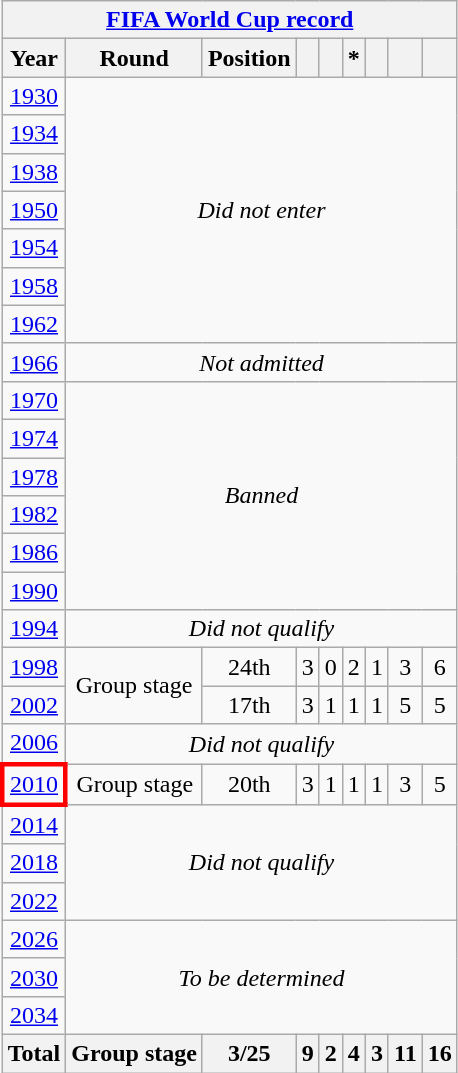<table class="wikitable" style="text-align: center;">
<tr>
<th colspan=9><a href='#'>FIFA World Cup record</a></th>
</tr>
<tr>
<th>Year</th>
<th>Round</th>
<th>Position</th>
<th></th>
<th></th>
<th>*</th>
<th></th>
<th></th>
<th></th>
</tr>
<tr>
<td> <a href='#'>1930</a></td>
<td colspan=8 rowspan=7><em>Did not enter</em></td>
</tr>
<tr>
<td> <a href='#'>1934</a></td>
</tr>
<tr>
<td> <a href='#'>1938</a></td>
</tr>
<tr>
<td> <a href='#'>1950</a></td>
</tr>
<tr>
<td> <a href='#'>1954</a></td>
</tr>
<tr>
<td> <a href='#'>1958</a></td>
</tr>
<tr>
<td> <a href='#'>1962</a></td>
</tr>
<tr>
<td> <a href='#'>1966</a></td>
<td colspan=8><em>Not admitted</em></td>
</tr>
<tr>
<td> <a href='#'>1970</a></td>
<td colspan=8 rowspan=6><em>Banned</em></td>
</tr>
<tr>
<td> <a href='#'>1974</a></td>
</tr>
<tr>
<td> <a href='#'>1978</a></td>
</tr>
<tr>
<td> <a href='#'>1982</a></td>
</tr>
<tr>
<td> <a href='#'>1986</a></td>
</tr>
<tr>
<td>    <a href='#'>1990</a></td>
</tr>
<tr>
<td> <a href='#'>1994</a></td>
<td colspan=8><em>Did not qualify</em></td>
</tr>
<tr>
<td> <a href='#'>1998</a></td>
<td rowspan=2>Group stage</td>
<td>24th</td>
<td>3</td>
<td>0</td>
<td>2</td>
<td>1</td>
<td>3</td>
<td>6</td>
</tr>
<tr>
<td>  <a href='#'>2002</a></td>
<td>17th</td>
<td>3</td>
<td>1</td>
<td>1</td>
<td>1</td>
<td>5</td>
<td>5</td>
</tr>
<tr>
<td> <a href='#'>2006</a></td>
<td colspan=8><em>Did not qualify</em></td>
</tr>
<tr>
<td style="border: 3px solid red"> <a href='#'>2010</a></td>
<td>Group stage</td>
<td>20th</td>
<td>3</td>
<td>1</td>
<td>1</td>
<td>1</td>
<td>3</td>
<td>5</td>
</tr>
<tr>
<td> <a href='#'>2014</a></td>
<td colspan=8 rowspan=3><em>Did not qualify</em></td>
</tr>
<tr>
<td> <a href='#'>2018</a></td>
</tr>
<tr>
<td> <a href='#'>2022</a></td>
</tr>
<tr>
<td>   <a href='#'>2026</a></td>
<td colspan=8 rowspan=3><em> To be determined</em></td>
</tr>
<tr>
<td>   <a href='#'>2030</a></td>
</tr>
<tr>
<td> <a href='#'>2034</a></td>
</tr>
<tr>
<th>Total</th>
<th>Group stage</th>
<th>3/25</th>
<th>9</th>
<th>2</th>
<th>4</th>
<th>3</th>
<th>11</th>
<th>16</th>
</tr>
</table>
